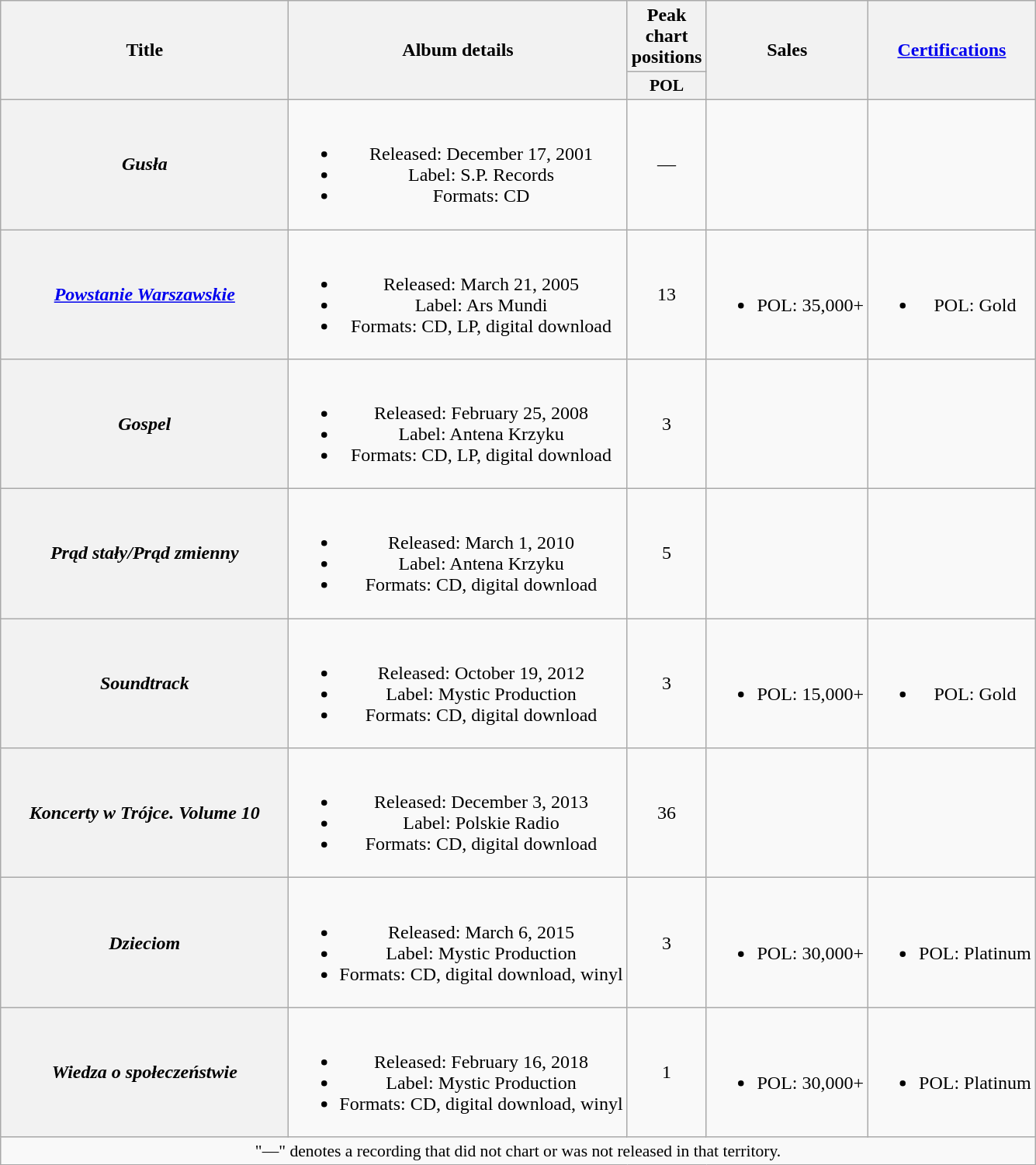<table class="wikitable plainrowheaders" style="text-align:center;">
<tr>
<th scope="col" rowspan="2" style="width:15em;">Title</th>
<th scope="col" rowspan="2">Album details</th>
<th scope="col" colspan="1">Peak chart positions</th>
<th scope="col" rowspan="2">Sales</th>
<th scope="col" rowspan="2"><a href='#'>Certifications</a></th>
</tr>
<tr>
<th scope="col" style="width:3em;font-size:90%;">POL<br></th>
</tr>
<tr>
<th scope="row"><em>Gusła</em></th>
<td><br><ul><li>Released: December 17, 2001</li><li>Label: S.P. Records</li><li>Formats: CD</li></ul></td>
<td>—</td>
<td></td>
<td></td>
</tr>
<tr>
<th scope="row"><em><a href='#'>Powstanie Warszawskie</a></em></th>
<td><br><ul><li>Released: March 21, 2005</li><li>Label: Ars Mundi</li><li>Formats: CD, LP, digital download</li></ul></td>
<td>13</td>
<td><br><ul><li>POL: 35,000+</li></ul></td>
<td><br><ul><li>POL: Gold</li></ul></td>
</tr>
<tr>
<th scope="row"><em>Gospel</em></th>
<td><br><ul><li>Released: February 25, 2008</li><li>Label: Antena Krzyku</li><li>Formats: CD, LP, digital download</li></ul></td>
<td>3</td>
<td></td>
<td></td>
</tr>
<tr>
<th scope="row"><em>Prąd stały/Prąd zmienny</em></th>
<td><br><ul><li>Released: March 1, 2010</li><li>Label: Antena Krzyku</li><li>Formats: CD, digital download</li></ul></td>
<td>5</td>
<td></td>
<td></td>
</tr>
<tr>
<th scope="row"><em>Soundtrack</em></th>
<td><br><ul><li>Released: October 19, 2012</li><li>Label: Mystic Production</li><li>Formats: CD, digital download</li></ul></td>
<td>3</td>
<td><br><ul><li>POL: 15,000+</li></ul></td>
<td><br><ul><li>POL: Gold</li></ul></td>
</tr>
<tr>
<th scope="row"><em>Koncerty w Trójce. Volume 10</em></th>
<td><br><ul><li>Released: December 3, 2013</li><li>Label:  Polskie Radio</li><li>Formats: CD, digital download</li></ul></td>
<td>36</td>
<td></td>
<td></td>
</tr>
<tr>
<th scope="row"><em>Dzieciom</em></th>
<td><br><ul><li>Released: March 6, 2015</li><li>Label: Mystic Production</li><li>Formats: CD, digital download, winyl</li></ul></td>
<td>3</td>
<td><br><ul><li>POL: 30,000+</li></ul></td>
<td><br><ul><li>POL: Platinum</li></ul></td>
</tr>
<tr>
<th scope="row"><em>Wiedza o społeczeństwie</em></th>
<td><br><ul><li>Released: February 16, 2018</li><li>Label:  Mystic Production</li><li>Formats: CD, digital download, winyl</li></ul></td>
<td>1</td>
<td><br><ul><li>POL: 30,000+</li></ul></td>
<td><br><ul><li>POL: Platinum</li></ul></td>
</tr>
<tr>
<td colspan="20" style="font-size:90%">"—" denotes a recording that did not chart or was not released in that territory.</td>
</tr>
</table>
